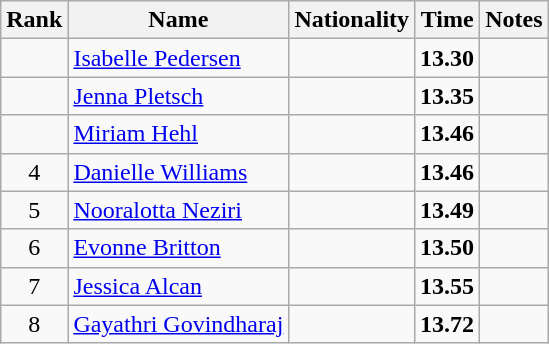<table class="wikitable sortable" style="text-align:center">
<tr>
<th>Rank</th>
<th>Name</th>
<th>Nationality</th>
<th>Time</th>
<th>Notes</th>
</tr>
<tr>
<td></td>
<td align=left><a href='#'>Isabelle Pedersen</a></td>
<td align=left></td>
<td><strong>13.30</strong></td>
<td></td>
</tr>
<tr>
<td></td>
<td align=left><a href='#'>Jenna Pletsch</a></td>
<td align=left></td>
<td><strong>13.35</strong></td>
<td></td>
</tr>
<tr>
<td></td>
<td align=left><a href='#'>Miriam Hehl</a></td>
<td align=left></td>
<td><strong>13.46</strong></td>
<td></td>
</tr>
<tr>
<td>4</td>
<td align=left><a href='#'>Danielle Williams</a></td>
<td align=left></td>
<td><strong>13.46</strong></td>
<td></td>
</tr>
<tr>
<td>5</td>
<td align=left><a href='#'>Nooralotta Neziri</a></td>
<td align=left></td>
<td><strong>13.49</strong></td>
<td></td>
</tr>
<tr>
<td>6</td>
<td align=left><a href='#'>Evonne Britton</a></td>
<td align=left></td>
<td><strong>13.50</strong></td>
<td></td>
</tr>
<tr>
<td>7</td>
<td align=left><a href='#'>Jessica Alcan</a></td>
<td align=left></td>
<td><strong>13.55</strong></td>
<td></td>
</tr>
<tr>
<td>8</td>
<td align=left><a href='#'>Gayathri Govindharaj</a></td>
<td align=left></td>
<td><strong>13.72</strong></td>
<td></td>
</tr>
</table>
